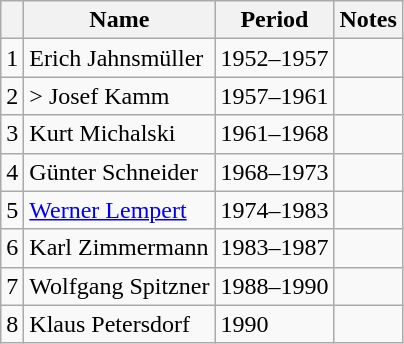<table class="wikitable" style="text-align: center;">
<tr>
<th></th>
<th>Name</th>
<th>Period</th>
<th class="unsortable">Notes</th>
</tr>
<tr>
<td align=left>1</td>
<td align=left> Erich Jahnsmüller</td>
<td align=left>1952–1957</td>
<td align=left></td>
</tr>
<tr>
<td align=left>2</td>
<td align=left> >  Josef Kamm</td>
<td align=left>1957–1961</td>
<td align=left></td>
</tr>
<tr>
<td align=left>3</td>
<td align=left> Kurt Michalski</td>
<td align=left>1961–1968</td>
<td align=left></td>
</tr>
<tr>
<td align=left>4</td>
<td align=left> Günter Schneider</td>
<td align=left>1968–1973</td>
<td align=left></td>
</tr>
<tr>
<td align=left>5</td>
<td align=left> <a href='#'>Werner Lempert</a></td>
<td align=left>1974–1983</td>
<td align=left></td>
</tr>
<tr>
<td align=left>6</td>
<td align=left> Karl Zimmermann</td>
<td align=left>1983–1987</td>
<td align=left></td>
</tr>
<tr>
<td align=left>7</td>
<td align=left> Wolfgang Spitzner</td>
<td align=left>1988–1990</td>
<td align=left></td>
</tr>
<tr>
<td align=left>8</td>
<td align=left> Klaus Petersdorf</td>
<td align=left>1990</td>
<td align=left></td>
</tr>
</table>
